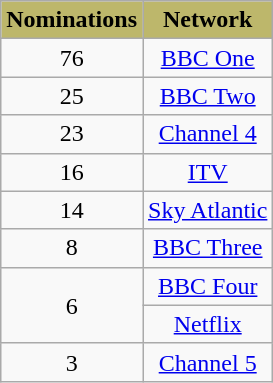<table class="wikitable" style="text-align:center">
<tr>
<th style="background:#BDB76B;">Nominations</th>
<th style="background:#BDB76B;">Network</th>
</tr>
<tr>
<td>76</td>
<td><a href='#'>BBC One</a></td>
</tr>
<tr>
<td>25</td>
<td><a href='#'>BBC Two</a></td>
</tr>
<tr>
<td>23</td>
<td><a href='#'>Channel 4</a></td>
</tr>
<tr>
<td>16</td>
<td><a href='#'>ITV</a></td>
</tr>
<tr>
<td>14</td>
<td><a href='#'>Sky Atlantic</a></td>
</tr>
<tr>
<td>8</td>
<td><a href='#'>BBC Three</a></td>
</tr>
<tr>
<td rowspan="2">6</td>
<td><a href='#'>BBC Four</a></td>
</tr>
<tr>
<td><a href='#'>Netflix</a></td>
</tr>
<tr>
<td>3</td>
<td><a href='#'>Channel 5</a></td>
</tr>
</table>
